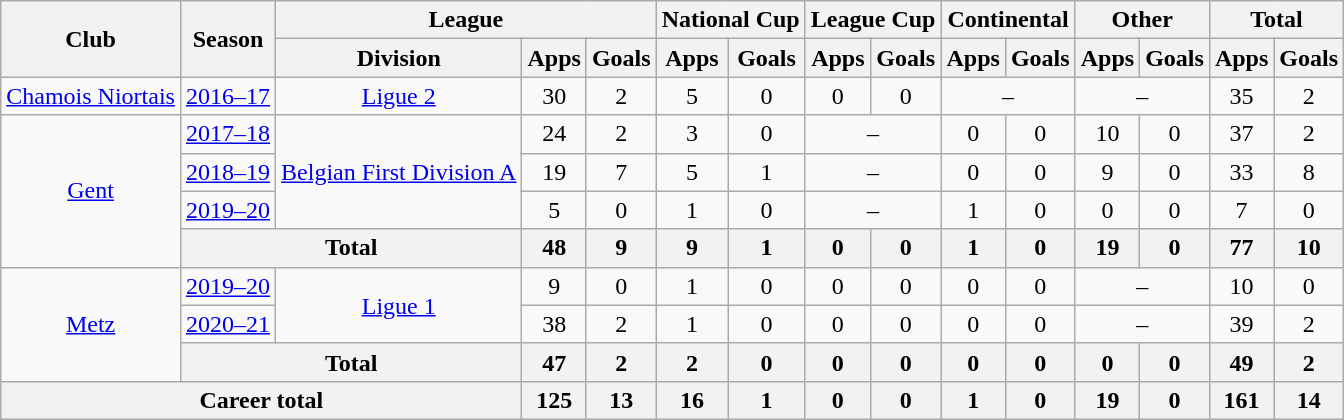<table class="wikitable" style="text-align:center">
<tr>
<th rowspan="2">Club</th>
<th rowspan="2">Season</th>
<th colspan="3">League</th>
<th colspan="2">National Cup</th>
<th colspan="2">League Cup</th>
<th colspan="2">Continental</th>
<th colspan="2">Other</th>
<th colspan="2">Total</th>
</tr>
<tr>
<th>Division</th>
<th>Apps</th>
<th>Goals</th>
<th>Apps</th>
<th>Goals</th>
<th>Apps</th>
<th>Goals</th>
<th>Apps</th>
<th>Goals</th>
<th>Apps</th>
<th>Goals</th>
<th>Apps</th>
<th>Goals</th>
</tr>
<tr>
<td><a href='#'>Chamois Niortais</a></td>
<td><a href='#'>2016–17</a></td>
<td><a href='#'>Ligue 2</a></td>
<td>30</td>
<td>2</td>
<td>5</td>
<td>0</td>
<td>0</td>
<td>0</td>
<td colspan="2">–</td>
<td colspan="2">–</td>
<td>35</td>
<td>2</td>
</tr>
<tr>
<td rowspan="4"><a href='#'>Gent</a></td>
<td><a href='#'>2017–18</a></td>
<td rowspan="3"><a href='#'>Belgian First Division A</a></td>
<td>24</td>
<td>2</td>
<td>3</td>
<td>0</td>
<td colspan="2">–</td>
<td>0</td>
<td>0</td>
<td>10</td>
<td>0</td>
<td>37</td>
<td>2</td>
</tr>
<tr>
<td><a href='#'>2018–19</a></td>
<td>19</td>
<td>7</td>
<td>5</td>
<td>1</td>
<td colspan="2">–</td>
<td>0</td>
<td>0</td>
<td>9</td>
<td>0</td>
<td>33</td>
<td>8</td>
</tr>
<tr>
<td><a href='#'>2019–20</a></td>
<td>5</td>
<td>0</td>
<td>1</td>
<td>0</td>
<td colspan="2">–</td>
<td>1</td>
<td>0</td>
<td>0</td>
<td>0</td>
<td>7</td>
<td>0</td>
</tr>
<tr>
<th colspan="2">Total</th>
<th>48</th>
<th>9</th>
<th>9</th>
<th>1</th>
<th>0</th>
<th>0</th>
<th>1</th>
<th>0</th>
<th>19</th>
<th>0</th>
<th>77</th>
<th>10</th>
</tr>
<tr>
<td rowspan="3"><a href='#'>Metz</a></td>
<td><a href='#'>2019–20</a></td>
<td rowspan="2"><a href='#'>Ligue 1</a></td>
<td>9</td>
<td>0</td>
<td>1</td>
<td>0</td>
<td>0</td>
<td>0</td>
<td>0</td>
<td>0</td>
<td colspan="2">–</td>
<td>10</td>
<td>0</td>
</tr>
<tr>
<td><a href='#'>2020–21</a></td>
<td>38</td>
<td>2</td>
<td>1</td>
<td>0</td>
<td>0</td>
<td>0</td>
<td>0</td>
<td>0</td>
<td colspan="2">–</td>
<td>39</td>
<td>2</td>
</tr>
<tr>
<th colspan="2">Total</th>
<th>47</th>
<th>2</th>
<th>2</th>
<th>0</th>
<th>0</th>
<th>0</th>
<th>0</th>
<th>0</th>
<th>0</th>
<th>0</th>
<th>49</th>
<th>2</th>
</tr>
<tr>
<th colspan="3">Career total</th>
<th>125</th>
<th>13</th>
<th>16</th>
<th>1</th>
<th>0</th>
<th>0</th>
<th>1</th>
<th>0</th>
<th>19</th>
<th>0</th>
<th>161</th>
<th>14</th>
</tr>
</table>
